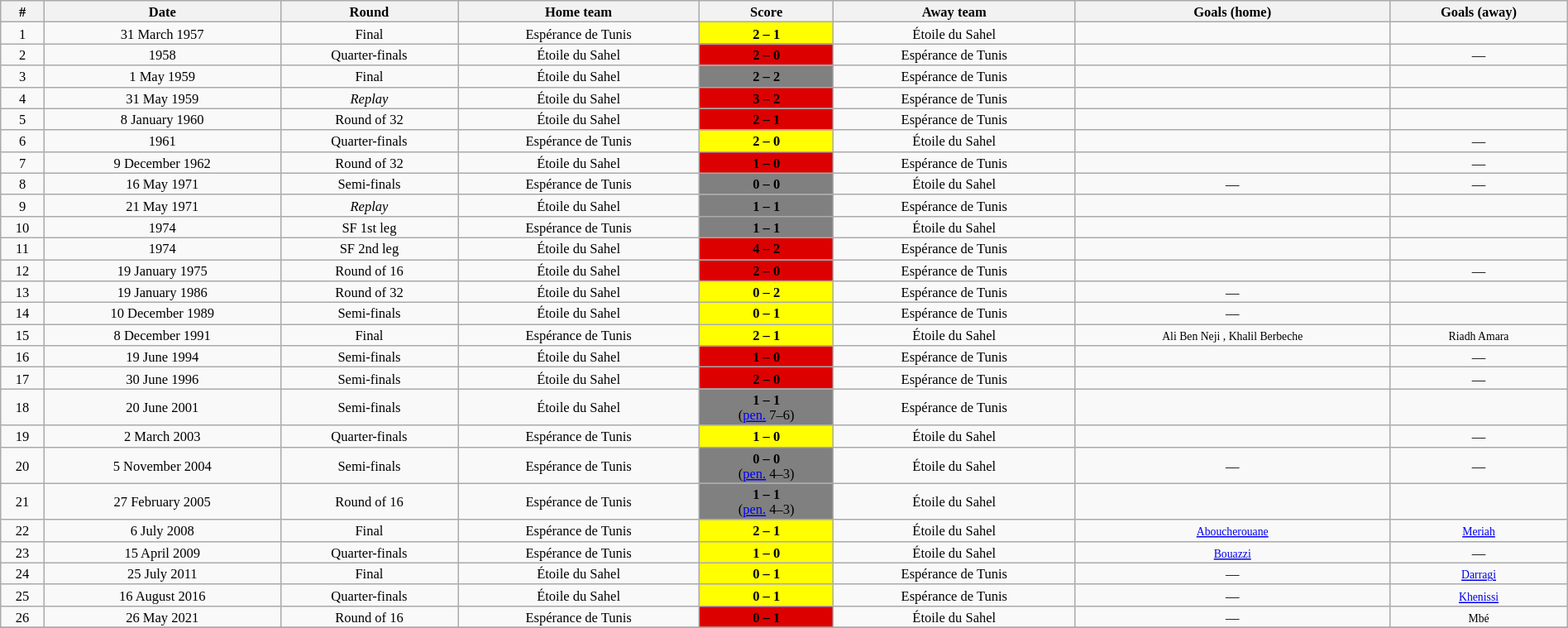<table class="wikitable" style="width:100%; margin:0 left; font-size: 11px; text-align:center">
<tr>
<th>#</th>
<th>Date</th>
<th>Round</th>
<th>Home team</th>
<th>Score</th>
<th>Away team</th>
<th>Goals (home)</th>
<th>Goals (away)</th>
</tr>
<tr>
<td>1</td>
<td>31 March 1957</td>
<td>Final</td>
<td>Espérance de Tunis</td>
<td style="background:yellow"><span><strong>2 – 1</strong></span></td>
<td>Étoile du Sahel</td>
<td><small></small></td>
<td><small></small></td>
</tr>
<tr>
<td>2</td>
<td>1958</td>
<td>Quarter-finals</td>
<td>Étoile du Sahel</td>
<td style="background:#d00;"><span><strong>2 – 0</strong></span></td>
<td>Espérance de Tunis</td>
<td><small></small></td>
<td>—</td>
</tr>
<tr>
<td>3</td>
<td>1 May 1959</td>
<td>Final</td>
<td>Étoile du Sahel</td>
<td style="text-align: center; background:gray"><span><strong>2 – 2</strong></span></td>
<td>Espérance de Tunis</td>
<td><small></small></td>
<td><small></small></td>
</tr>
<tr>
<td>4</td>
<td>31 May 1959</td>
<td><em>Replay</em></td>
<td>Étoile du Sahel</td>
<td style="background:#d00;"><span><strong>3 – 2</strong></span></td>
<td>Espérance de Tunis</td>
<td><small></small></td>
<td><small></small></td>
</tr>
<tr>
<td>5</td>
<td>8 January 1960</td>
<td>Round of 32</td>
<td>Étoile du Sahel</td>
<td style="background:#d00;"><span><strong>2 – 1</strong></span></td>
<td>Espérance de Tunis</td>
<td><small></small></td>
<td><small></small></td>
</tr>
<tr>
<td>6</td>
<td>1961</td>
<td>Quarter-finals</td>
<td>Espérance de Tunis</td>
<td style="background:yellow"><span><strong>2 – 0</strong></span></td>
<td>Étoile du Sahel</td>
<td><small></small></td>
<td>—</td>
</tr>
<tr>
<td>7</td>
<td>9 December 1962</td>
<td>Round of 32</td>
<td>Étoile du Sahel</td>
<td style="background:#d00;"><span><strong>1 – 0</strong></span></td>
<td>Espérance de Tunis</td>
<td><small></small></td>
<td>—</td>
</tr>
<tr>
<td>8</td>
<td>16 May 1971</td>
<td>Semi-finals</td>
<td>Espérance de Tunis</td>
<td style="text-align: center; background:gray"><span><strong>0 – 0</strong></span></td>
<td>Étoile du Sahel</td>
<td>—</td>
<td>—</td>
</tr>
<tr>
<td>9</td>
<td>21 May 1971</td>
<td><em>Replay</em></td>
<td>Étoile du Sahel</td>
<td style="text-align: center; background:gray"><span><strong>1 – 1</strong></span></td>
<td>Espérance de Tunis</td>
<td><small></small></td>
<td><small></small></td>
</tr>
<tr>
<td>10</td>
<td>1974</td>
<td>SF 1st leg</td>
<td>Espérance de Tunis</td>
<td style="text-align: center; background:gray"><span><strong>1 – 1</strong></span></td>
<td>Étoile du Sahel</td>
<td><small></small></td>
<td><small></small></td>
</tr>
<tr>
<td>11</td>
<td>1974</td>
<td>SF 2nd leg</td>
<td>Étoile du Sahel</td>
<td style="background:#d00;"><span><strong>4 – 2</strong></span></td>
<td>Espérance de Tunis</td>
<td><small></small></td>
<td><small></small></td>
</tr>
<tr>
<td>12</td>
<td>19 January 1975</td>
<td>Round of 16</td>
<td>Étoile du Sahel</td>
<td style="background:#d00;"><span><strong>2 – 0</strong></span></td>
<td>Espérance de Tunis</td>
<td><small></small></td>
<td>—</td>
</tr>
<tr>
<td>13</td>
<td>19 January 1986</td>
<td>Round of 32</td>
<td>Étoile du Sahel</td>
<td style="background:yellow"><span><strong>0 – 2</strong></span></td>
<td>Espérance de Tunis</td>
<td>—</td>
<td><small></small></td>
</tr>
<tr>
<td>14</td>
<td>10 December 1989</td>
<td>Semi-finals</td>
<td>Étoile du Sahel</td>
<td style="background:yellow"><span><strong>0 – 1</strong></span></td>
<td>Espérance de Tunis</td>
<td>—</td>
<td><small></small></td>
</tr>
<tr>
<td>15</td>
<td>8 December 1991</td>
<td>Final</td>
<td>Espérance de Tunis</td>
<td style="background:yellow"><span><strong>2 – 1</strong></span></td>
<td>Étoile du Sahel</td>
<td><small>Ali Ben Neji , Khalil Berbeche </small></td>
<td><small>Riadh Amara </small></td>
</tr>
<tr>
<td>16</td>
<td>19 June 1994</td>
<td>Semi-finals</td>
<td>Étoile du Sahel</td>
<td style="background:#d00;"><span><strong>1 – 0</strong></span></td>
<td>Espérance de Tunis</td>
<td><small></small></td>
<td>—</td>
</tr>
<tr>
<td>17</td>
<td>30 June 1996</td>
<td>Semi-finals</td>
<td>Étoile du Sahel</td>
<td style="background:#d00;"><span><strong>2 – 0</strong></span></td>
<td>Espérance de Tunis</td>
<td><small></small></td>
<td>—</td>
</tr>
<tr>
<td>18</td>
<td>20 June 2001</td>
<td>Semi-finals</td>
<td>Étoile du Sahel</td>
<td style="text-align: center; background:gray"><span><strong>1 – 1</strong><br>(<a href='#'>pen.</a> 7–6)</span></td>
<td>Espérance de Tunis</td>
<td><small></small></td>
<td><small></small></td>
</tr>
<tr>
<td>19</td>
<td>2 March 2003</td>
<td>Quarter-finals</td>
<td>Espérance de Tunis</td>
<td style="background:yellow"><span><strong>1 – 0</strong></span></td>
<td>Étoile du Sahel</td>
<td><small></small></td>
<td>—</td>
</tr>
<tr>
<td>20</td>
<td>5 November 2004</td>
<td>Semi-finals</td>
<td>Espérance de Tunis</td>
<td style="text-align: center; background:gray"><span><strong>0 – 0</strong><br>(<a href='#'>pen.</a> 4–3)</span></td>
<td>Étoile du Sahel</td>
<td>—</td>
<td>—</td>
</tr>
<tr>
<td>21</td>
<td>27 February 2005</td>
<td>Round of 16</td>
<td>Espérance de Tunis</td>
<td style="text-align: center; background:gray"><span><strong>1 – 1</strong><br>(<a href='#'>pen.</a> 4–3)</span></td>
<td>Étoile du Sahel</td>
<td><small></small></td>
<td><small></small></td>
</tr>
<tr>
<td>22</td>
<td>6 July 2008</td>
<td>Final</td>
<td>Espérance de Tunis</td>
<td style="background:yellow"><span><strong>2 – 1</strong></span></td>
<td>Étoile du Sahel</td>
<td><small><a href='#'>Aboucherouane</a> </small></td>
<td><small><a href='#'>Meriah</a> </small></td>
</tr>
<tr>
<td>23</td>
<td>15 April 2009</td>
<td>Quarter-finals</td>
<td>Espérance de Tunis</td>
<td style="background:yellow"><span><strong>1 – 0</strong></span></td>
<td>Étoile du Sahel</td>
<td><small><a href='#'>Bouazzi</a> </small></td>
<td>—</td>
</tr>
<tr>
<td>24</td>
<td>25 July 2011</td>
<td>Final</td>
<td>Étoile du Sahel</td>
<td style="background:yellow"><span><strong>0 – 1</strong></span></td>
<td>Espérance de Tunis</td>
<td>—</td>
<td><small><a href='#'>Darragi</a> </small></td>
</tr>
<tr>
<td>25</td>
<td>16 August 2016</td>
<td>Quarter-finals</td>
<td>Étoile du Sahel</td>
<td style="background:yellow"><span><strong>0 – 1</strong></span></td>
<td>Espérance de Tunis</td>
<td>—</td>
<td><small><a href='#'>Khenissi</a> </small></td>
</tr>
<tr>
<td>26</td>
<td>26 May 2021</td>
<td>Round of 16</td>
<td>Espérance de Tunis</td>
<td style="background:#d00;"><span><strong>0 – 1</strong></span></td>
<td>Étoile du Sahel</td>
<td>—</td>
<td><small>Mbé </small></td>
</tr>
<tr>
</tr>
</table>
